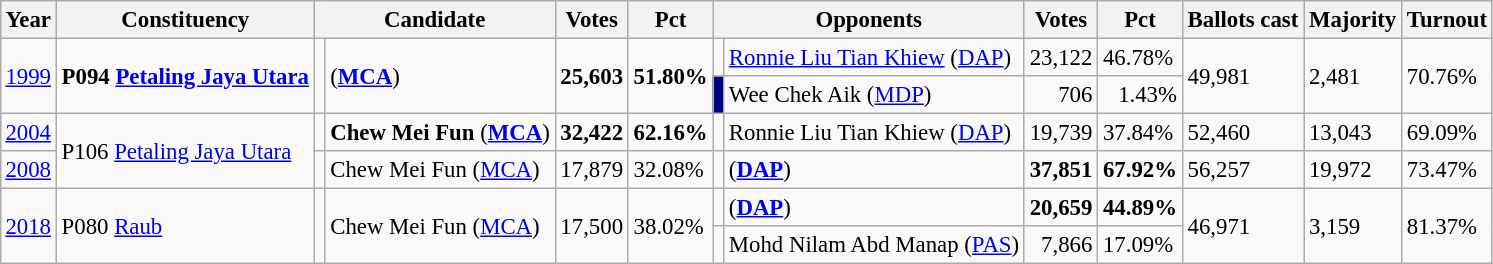<table class="wikitable" style="margin:0.5em ; font-size:95%">
<tr>
<th>Year</th>
<th>Constituency</th>
<th colspan=2>Candidate</th>
<th>Votes</th>
<th>Pct</th>
<th colspan=2>Opponents</th>
<th>Votes</th>
<th>Pct</th>
<th>Ballots cast</th>
<th>Majority</th>
<th>Turnout</th>
</tr>
<tr>
<td rowspan=2><a href='#'>1999</a></td>
<td rowspan=2><strong>P094 <a href='#'>Petaling Jaya Utara</a></strong></td>
<td rowspan="2" ></td>
<td rowspan="2"> (<strong><a href='#'>MCA</a></strong>)</td>
<td rowspan="2"><strong>25,603</strong></td>
<td rowspan="2"><strong>51.80%</strong></td>
<td></td>
<td><a href='#'>Ronnie Liu Tian Khiew</a> (<a href='#'>DAP</a>)</td>
<td align="right">23,122</td>
<td>46.78%</td>
<td rowspan="2">49,981</td>
<td rowspan="2">2,481</td>
<td rowspan="2">70.76%</td>
</tr>
<tr>
<td style="background-color: #000080;"></td>
<td>Wee Chek Aik (<a href='#'>MDP</a>)</td>
<td align=right>706</td>
<td align=right>1.43%</td>
</tr>
<tr>
<td><a href='#'>2004</a></td>
<td rowspan="2">P106 <a href='#'>Petaling Jaya Utara</a></td>
<td></td>
<td><strong>Chew Mei Fun</strong> (<strong><a href='#'>MCA</a></strong>)</td>
<td align="right"><strong>32,422</strong></td>
<td><strong>62.16%</strong></td>
<td></td>
<td>Ronnie Liu Tian Khiew (<a href='#'>DAP</a>)</td>
<td align="right">19,739</td>
<td>37.84%</td>
<td>52,460</td>
<td>13,043</td>
<td>69.09%</td>
</tr>
<tr>
<td><a href='#'>2008</a></td>
<td></td>
<td>Chew Mei Fun (<a href='#'>MCA</a>)</td>
<td align="right">17,879</td>
<td>32.08%</td>
<td></td>
<td> (<a href='#'><strong>DAP</strong></a>)</td>
<td align="right"><strong>37,851</strong></td>
<td><strong>67.92%</strong></td>
<td>56,257</td>
<td>19,972</td>
<td>73.47%</td>
</tr>
<tr>
<td rowspan="2"><a href='#'>2018</a></td>
<td rowspan="2">P080 <a href='#'>Raub</a></td>
<td rowspan="2" ></td>
<td rowspan="2">Chew Mei Fun (<a href='#'>MCA</a>)</td>
<td rowspan="2">17,500</td>
<td rowspan="2">38.02%</td>
<td></td>
<td> (<a href='#'><strong>DAP</strong></a>)</td>
<td align=right><strong>20,659</strong></td>
<td><strong>44.89%</strong></td>
<td rowspan="2">46,971</td>
<td rowspan="2">3,159</td>
<td rowspan="2">81.37%</td>
</tr>
<tr>
<td></td>
<td>Mohd Nilam Abd Manap (<a href='#'>PAS</a>)</td>
<td align=right>7,866</td>
<td>17.09%</td>
</tr>
</table>
